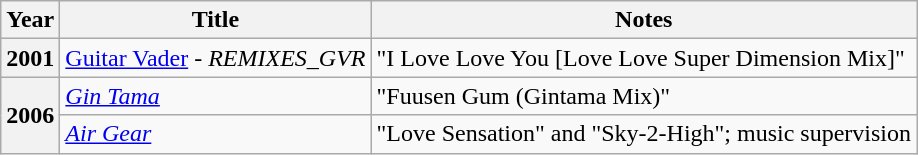<table class="wikitable sortable">
<tr>
<th>Year</th>
<th>Title</th>
<th class="unsortable">Notes</th>
</tr>
<tr>
<th>2001</th>
<td><a href='#'>Guitar Vader</a> - <em>REMIXES_GVR</em></td>
<td>"I Love Love You [Love Love Super Dimension Mix]"</td>
</tr>
<tr>
<th rowspan="2">2006</th>
<td><em><a href='#'>Gin Tama</a></em></td>
<td>"Fuusen Gum (Gintama Mix)"</td>
</tr>
<tr>
<td><em><a href='#'>Air Gear</a></em></td>
<td>"Love Sensation" and "Sky-2-High"; music supervision</td>
</tr>
</table>
